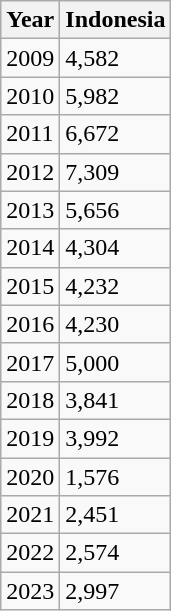<table class=wikitable>
<tr>
<th>Year</th>
<th>Indonesia</th>
</tr>
<tr>
<td>2009</td>
<td>4,582</td>
</tr>
<tr>
<td>2010</td>
<td>5,982</td>
</tr>
<tr>
<td>2011</td>
<td>6,672</td>
</tr>
<tr>
<td>2012</td>
<td>7,309</td>
</tr>
<tr>
<td>2013</td>
<td>5,656</td>
</tr>
<tr>
<td>2014</td>
<td>4,304</td>
</tr>
<tr>
<td>2015</td>
<td>4,232</td>
</tr>
<tr>
<td>2016</td>
<td>4,230</td>
</tr>
<tr>
<td>2017</td>
<td>5,000</td>
</tr>
<tr>
<td>2018</td>
<td>3,841</td>
</tr>
<tr>
<td>2019</td>
<td>3,992</td>
</tr>
<tr>
<td>2020</td>
<td>1,576</td>
</tr>
<tr>
<td>2021</td>
<td>2,451</td>
</tr>
<tr>
<td>2022</td>
<td>2,574</td>
</tr>
<tr>
<td>2023</td>
<td>2,997</td>
</tr>
</table>
